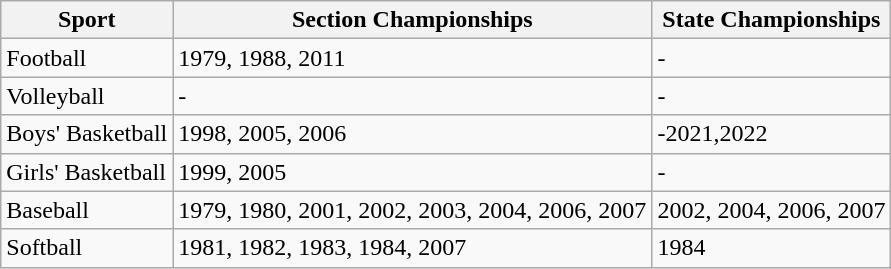<table class="wikitable">
<tr>
<th>Sport</th>
<th>Section Championships</th>
<th>State Championships</th>
</tr>
<tr>
<td>Football</td>
<td>1979, 1988, 2011</td>
<td>-</td>
</tr>
<tr>
<td>Volleyball</td>
<td>-</td>
<td>-</td>
</tr>
<tr>
<td>Boys' Basketball</td>
<td>1998, 2005, 2006</td>
<td>-2021,2022</td>
</tr>
<tr>
<td>Girls' Basketball</td>
<td>1999, 2005</td>
<td>-</td>
</tr>
<tr>
<td>Baseball</td>
<td>1979, 1980, 2001, 2002, 2003, 2004, 2006, 2007</td>
<td>2002, 2004, 2006, 2007</td>
</tr>
<tr>
<td>Softball</td>
<td>1981, 1982, 1983, 1984, 2007</td>
<td>1984</td>
</tr>
</table>
